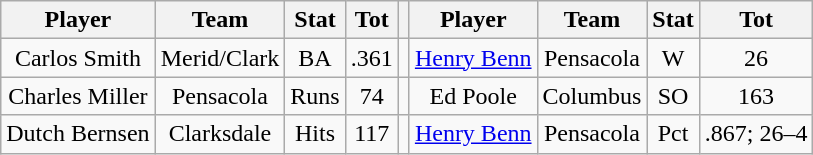<table class="wikitable" style="text-align:center">
<tr>
<th>Player</th>
<th>Team</th>
<th>Stat</th>
<th>Tot</th>
<th></th>
<th>Player</th>
<th>Team</th>
<th>Stat</th>
<th>Tot</th>
</tr>
<tr>
<td>Carlos Smith</td>
<td>Merid/Clark</td>
<td>BA</td>
<td>.361</td>
<td></td>
<td><a href='#'>Henry Benn</a></td>
<td>Pensacola</td>
<td>W</td>
<td>26</td>
</tr>
<tr>
<td>Charles Miller</td>
<td>Pensacola</td>
<td>Runs</td>
<td>74</td>
<td></td>
<td>Ed Poole</td>
<td>Columbus</td>
<td>SO</td>
<td>163</td>
</tr>
<tr>
<td>Dutch Bernsen</td>
<td>Clarksdale</td>
<td>Hits</td>
<td>117</td>
<td></td>
<td><a href='#'>Henry Benn</a></td>
<td>Pensacola</td>
<td>Pct</td>
<td>.867; 26–4</td>
</tr>
</table>
